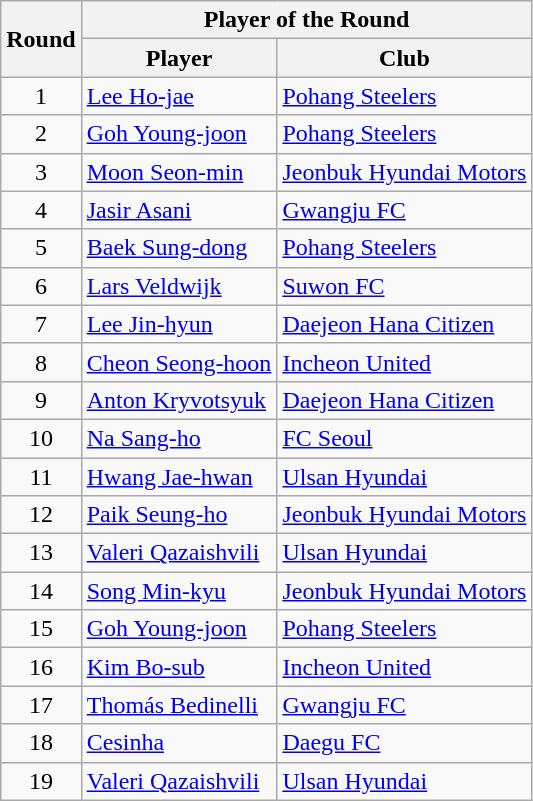<table class="wikitable">
<tr>
<th rowspan=2>Round</th>
<th colspan=2>Player of the Round</th>
</tr>
<tr>
<th>Player</th>
<th>Club</th>
</tr>
<tr>
<td align=center>1</td>
<td> <a href='#'>Lee Ho-jae</a></td>
<td><a href='#'>Pohang Steelers</a></td>
</tr>
<tr>
<td align=center>2</td>
<td> <a href='#'>Goh Young-joon</a></td>
<td><a href='#'>Pohang Steelers</a></td>
</tr>
<tr>
<td align=center>3</td>
<td> <a href='#'>Moon Seon-min</a></td>
<td><a href='#'>Jeonbuk Hyundai Motors</a></td>
</tr>
<tr>
<td align=center>4</td>
<td> <a href='#'>Jasir Asani</a></td>
<td><a href='#'>Gwangju FC</a></td>
</tr>
<tr>
<td align=center>5</td>
<td> <a href='#'>Baek Sung-dong</a></td>
<td><a href='#'>Pohang Steelers</a></td>
</tr>
<tr>
<td align=center>6</td>
<td> <a href='#'>Lars Veldwijk</a></td>
<td><a href='#'>Suwon FC</a></td>
</tr>
<tr>
<td align=center>7</td>
<td> <a href='#'>Lee Jin-hyun</a></td>
<td><a href='#'>Daejeon Hana Citizen</a></td>
</tr>
<tr>
<td align=center>8</td>
<td> <a href='#'>Cheon Seong-hoon</a></td>
<td><a href='#'>Incheon United</a></td>
</tr>
<tr>
<td align=center>9</td>
<td> <a href='#'>Anton Kryvotsyuk</a></td>
<td><a href='#'>Daejeon Hana Citizen</a></td>
</tr>
<tr>
<td align=center>10</td>
<td> <a href='#'>Na Sang-ho</a></td>
<td><a href='#'>FC Seoul</a></td>
</tr>
<tr>
<td align=center>11</td>
<td> <a href='#'>Hwang Jae-hwan</a></td>
<td><a href='#'>Ulsan Hyundai</a></td>
</tr>
<tr>
<td align=center>12</td>
<td> <a href='#'>Paik Seung-ho</a></td>
<td><a href='#'>Jeonbuk Hyundai Motors</a></td>
</tr>
<tr>
<td align=center>13</td>
<td> <a href='#'>Valeri Qazaishvili</a></td>
<td><a href='#'>Ulsan Hyundai</a></td>
</tr>
<tr>
<td align=center>14</td>
<td> <a href='#'>Song Min-kyu</a></td>
<td><a href='#'>Jeonbuk Hyundai Motors</a></td>
</tr>
<tr>
<td align=center>15</td>
<td> <a href='#'>Goh Young-joon</a></td>
<td><a href='#'>Pohang Steelers</a></td>
</tr>
<tr>
<td align=center>16</td>
<td> <a href='#'>Kim Bo-sub</a></td>
<td><a href='#'>Incheon United</a></td>
</tr>
<tr>
<td align=center>17</td>
<td> <a href='#'>Thomás Bedinelli</a></td>
<td><a href='#'>Gwangju FC</a></td>
</tr>
<tr>
<td align=center>18</td>
<td> <a href='#'>Cesinha</a></td>
<td><a href='#'>Daegu FC</a></td>
</tr>
<tr>
<td align=center>19</td>
<td> <a href='#'>Valeri Qazaishvili</a></td>
<td><a href='#'>Ulsan Hyundai</a></td>
</tr>
</table>
